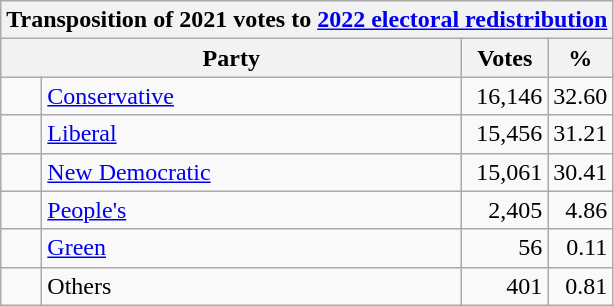<table class="wikitable">
<tr>
<th colspan="4">Transposition of 2021 votes to <a href='#'>2022 electoral redistribution</a></th>
</tr>
<tr>
<th bgcolor="#DDDDFF" width="130px" colspan="2">Party</th>
<th bgcolor="#DDDDFF" width="50px">Votes</th>
<th bgcolor="#DDDDFF" width="30px">%</th>
</tr>
<tr>
<td> </td>
<td><a href='#'>Conservative</a></td>
<td align=right>16,146</td>
<td align=right>32.60</td>
</tr>
<tr>
<td> </td>
<td><a href='#'>Liberal</a></td>
<td align=right>15,456</td>
<td align=right>31.21</td>
</tr>
<tr>
<td> </td>
<td><a href='#'>New Democratic</a></td>
<td align=right>15,061</td>
<td align=right>30.41</td>
</tr>
<tr>
<td> </td>
<td><a href='#'>People's</a></td>
<td align=right>2,405</td>
<td align=right>4.86</td>
</tr>
<tr>
<td> </td>
<td><a href='#'>Green</a></td>
<td align=right>56</td>
<td align=right>0.11</td>
</tr>
<tr>
<td> </td>
<td>Others</td>
<td align=right>401</td>
<td align=right>0.81</td>
</tr>
</table>
